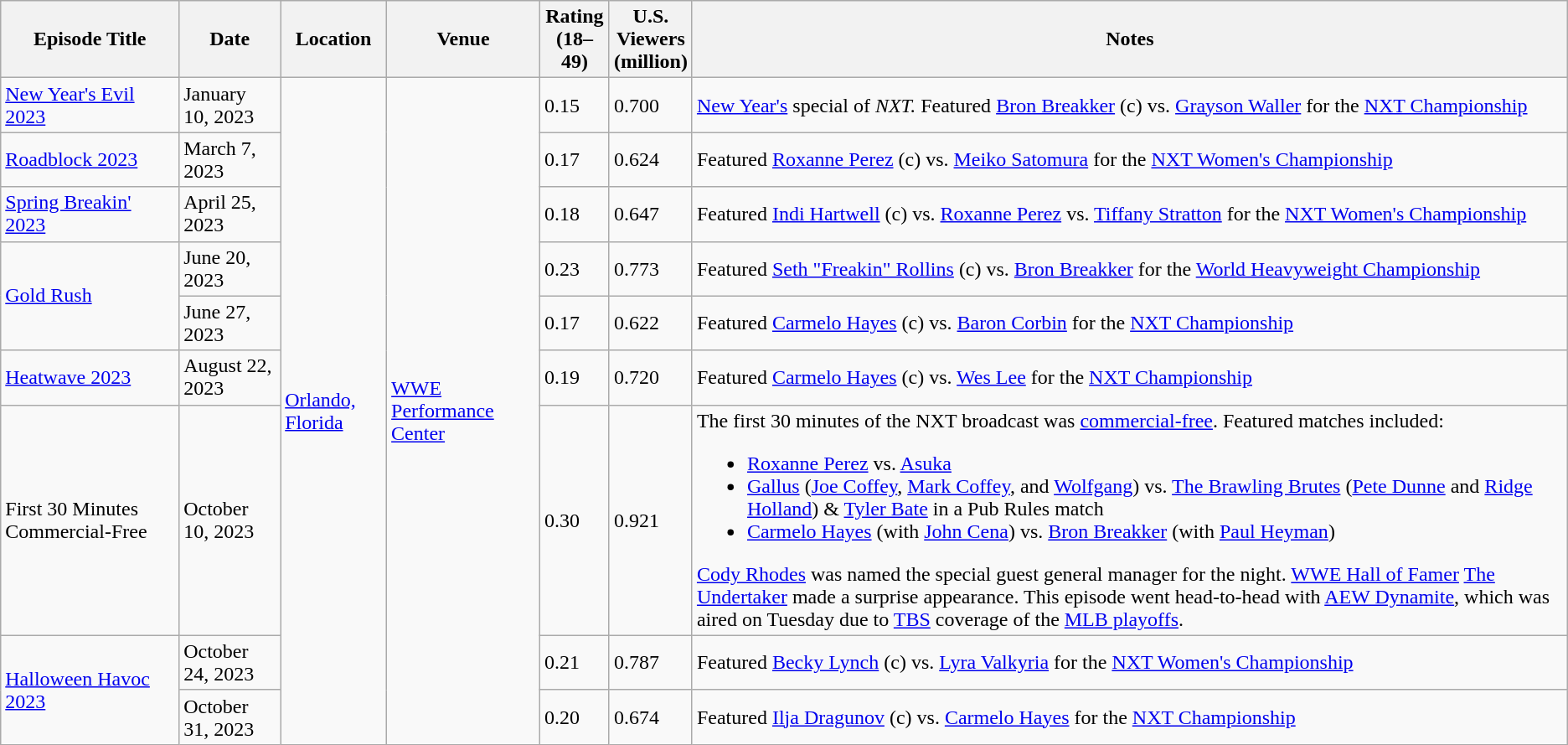<table class="wikitable sortable" font-size="85%">
<tr>
<th>Episode Title</th>
<th>Date</th>
<th>Location</th>
<th>Venue</th>
<th>Rating<br>(18–49)</th>
<th>U.S.<br>Viewers<br>(million)</th>
<th>Notes</th>
</tr>
<tr>
<td><a href='#'>New Year's Evil 2023</a></td>
<td>January 10, 2023</td>
<td rowspan=9><a href='#'>Orlando, Florida</a></td>
<td rowspan=9><a href='#'>WWE Performance Center</a></td>
<td>0.15</td>
<td>0.700</td>
<td><a href='#'>New Year's</a> special of <em>NXT.</em> Featured <a href='#'>Bron Breakker</a> (c) vs. <a href='#'>Grayson Waller</a> for the <a href='#'>NXT Championship</a></td>
</tr>
<tr>
<td><a href='#'>Roadblock 2023</a></td>
<td>March 7, 2023</td>
<td>0.17</td>
<td>0.624</td>
<td>Featured <a href='#'>Roxanne Perez</a> (c) vs. <a href='#'>Meiko Satomura</a> for the <a href='#'>NXT Women's Championship</a></td>
</tr>
<tr>
<td><a href='#'>Spring Breakin' 2023</a></td>
<td>April 25, 2023</td>
<td>0.18</td>
<td>0.647</td>
<td>Featured <a href='#'>Indi Hartwell</a> (c) vs. <a href='#'>Roxanne Perez</a> vs. <a href='#'>Tiffany Stratton</a> for the <a href='#'>NXT Women's Championship</a></td>
</tr>
<tr>
<td rowspan="2"><a href='#'>Gold Rush</a></td>
<td>June 20, 2023</td>
<td>0.23</td>
<td>0.773</td>
<td>Featured <a href='#'>Seth "Freakin" Rollins</a> (c) vs. <a href='#'>Bron Breakker</a> for the <a href='#'>World Heavyweight Championship</a></td>
</tr>
<tr>
<td>June 27, 2023</td>
<td>0.17</td>
<td>0.622</td>
<td>Featured <a href='#'>Carmelo Hayes</a> (c) vs. <a href='#'>Baron Corbin</a> for the <a href='#'>NXT Championship</a></td>
</tr>
<tr>
<td><a href='#'>Heatwave 2023</a></td>
<td>August 22, 2023</td>
<td>0.19</td>
<td>0.720</td>
<td>Featured <a href='#'>Carmelo Hayes</a> (c) vs. <a href='#'>Wes Lee</a> for the <a href='#'>NXT Championship</a></td>
</tr>
<tr>
<td>First 30 Minutes Commercial-Free</td>
<td>October 10, 2023</td>
<td>0.30</td>
<td>0.921</td>
<td>The first 30 minutes of the NXT broadcast was <a href='#'>commercial-free</a>. Featured matches included:<br><ul><li><a href='#'>Roxanne Perez</a> vs. <a href='#'>Asuka</a></li><li><a href='#'>Gallus</a> (<a href='#'>Joe Coffey</a>, <a href='#'>Mark Coffey</a>, and <a href='#'>Wolfgang</a>) vs. <a href='#'>The Brawling Brutes</a> (<a href='#'>Pete Dunne</a> and <a href='#'>Ridge Holland</a>) & <a href='#'>Tyler Bate</a> in a Pub Rules match</li><li><a href='#'>Carmelo Hayes</a> (with <a href='#'>John Cena</a>) vs. <a href='#'>Bron Breakker</a> (with <a href='#'>Paul Heyman</a>)</li></ul><a href='#'>Cody Rhodes</a> was named the special guest general manager for the night. <a href='#'>WWE Hall of Famer</a> <a href='#'>The Undertaker</a> made a surprise appearance. This episode went head-to-head with <a href='#'>AEW Dynamite</a>, which was aired on Tuesday due to <a href='#'>TBS</a> coverage of the <a href='#'>MLB playoffs</a>.</td>
</tr>
<tr>
<td rowspan="2"><a href='#'>Halloween Havoc 2023</a></td>
<td>October 24, 2023</td>
<td>0.21</td>
<td>0.787</td>
<td>Featured <a href='#'>Becky Lynch</a> (c) vs. <a href='#'>Lyra Valkyria</a> for the <a href='#'>NXT Women's Championship</a></td>
</tr>
<tr>
<td>October 31, 2023</td>
<td>0.20</td>
<td>0.674</td>
<td>Featured <a href='#'>Ilja Dragunov</a> (c) vs. <a href='#'>Carmelo Hayes</a> for the <a href='#'>NXT Championship</a></td>
</tr>
</table>
